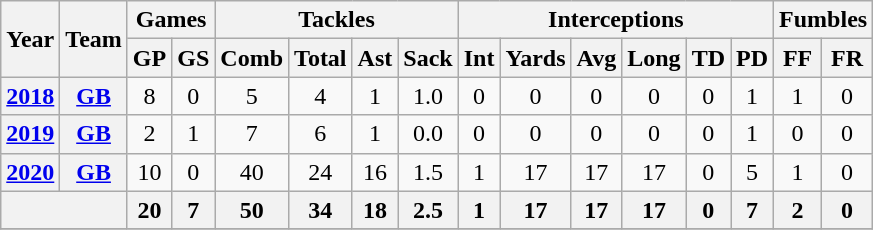<table class="wikitable" style="text-align: center;">
<tr>
<th rowspan="2">Year</th>
<th rowspan="2">Team</th>
<th colspan="2">Games</th>
<th colspan="4">Tackles</th>
<th colspan="6">Interceptions</th>
<th colspan="2">Fumbles</th>
</tr>
<tr>
<th>GP</th>
<th>GS</th>
<th>Comb</th>
<th>Total</th>
<th>Ast</th>
<th>Sack</th>
<th>Int</th>
<th>Yards</th>
<th>Avg</th>
<th>Long</th>
<th>TD</th>
<th>PD</th>
<th>FF</th>
<th>FR</th>
</tr>
<tr>
<th><a href='#'>2018</a></th>
<th><a href='#'>GB</a></th>
<td>8</td>
<td>0</td>
<td>5</td>
<td>4</td>
<td>1</td>
<td>1.0</td>
<td>0</td>
<td>0</td>
<td>0</td>
<td>0</td>
<td>0</td>
<td>1</td>
<td>1</td>
<td>0</td>
</tr>
<tr>
<th><a href='#'>2019</a></th>
<th><a href='#'>GB</a></th>
<td>2</td>
<td>1</td>
<td>7</td>
<td>6</td>
<td>1</td>
<td>0.0</td>
<td>0</td>
<td>0</td>
<td>0</td>
<td>0</td>
<td>0</td>
<td>1</td>
<td>0</td>
<td>0</td>
</tr>
<tr>
<th><a href='#'>2020</a></th>
<th><a href='#'>GB</a></th>
<td>10</td>
<td>0</td>
<td>40</td>
<td>24</td>
<td>16</td>
<td>1.5</td>
<td>1</td>
<td>17</td>
<td>17</td>
<td>17</td>
<td>0</td>
<td>5</td>
<td>1</td>
<td>0</td>
</tr>
<tr>
<th colspan="2"></th>
<th>20</th>
<th>7</th>
<th>50</th>
<th>34</th>
<th>18</th>
<th>2.5</th>
<th>1</th>
<th>17</th>
<th>17</th>
<th>17</th>
<th>0</th>
<th>7</th>
<th>2</th>
<th>0</th>
</tr>
<tr>
</tr>
</table>
